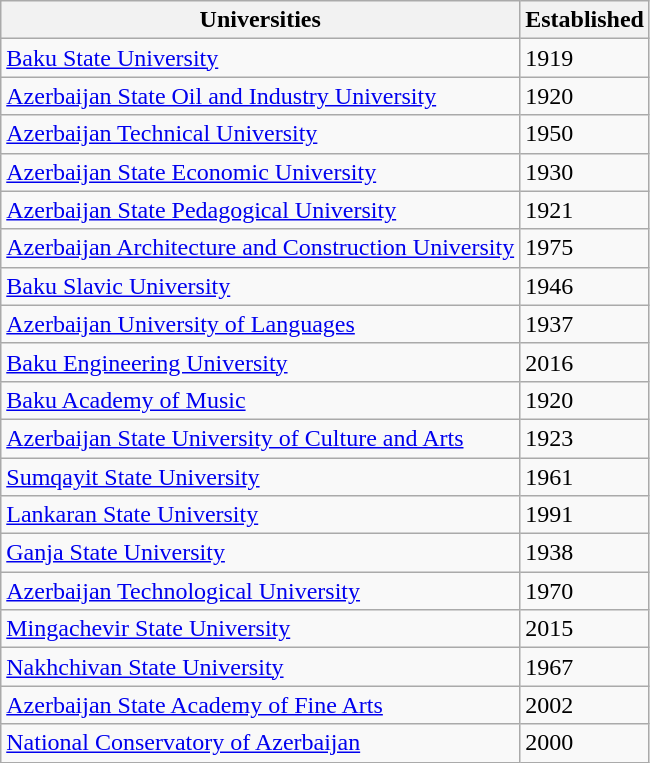<table class="wikitable">
<tr>
<th>Universities</th>
<th>Established</th>
</tr>
<tr>
<td><a href='#'>Baku State University</a></td>
<td>1919</td>
</tr>
<tr>
<td><a href='#'>Azerbaijan State Oil and Industry University</a></td>
<td>1920</td>
</tr>
<tr>
<td><a href='#'>Azerbaijan Technical University</a></td>
<td>1950</td>
</tr>
<tr>
<td><a href='#'>Azerbaijan State Economic University</a></td>
<td>1930</td>
</tr>
<tr>
<td><a href='#'>Azerbaijan State Pedagogical University</a></td>
<td>1921</td>
</tr>
<tr>
<td><a href='#'>Azerbaijan Architecture and Construction University</a></td>
<td>1975</td>
</tr>
<tr>
<td><a href='#'>Baku Slavic University</a></td>
<td>1946</td>
</tr>
<tr>
<td><a href='#'>Azerbaijan University of Languages</a></td>
<td>1937</td>
</tr>
<tr>
<td><a href='#'>Baku Engineering University</a></td>
<td>2016</td>
</tr>
<tr>
<td><a href='#'>Baku Academy of Music</a></td>
<td>1920</td>
</tr>
<tr>
<td><a href='#'>Azerbaijan State University of Culture and Arts</a></td>
<td>1923</td>
</tr>
<tr>
<td><a href='#'>Sumqayit State University</a></td>
<td>1961</td>
</tr>
<tr>
<td><a href='#'>Lankaran State University</a></td>
<td>1991</td>
</tr>
<tr>
<td><a href='#'>Ganja State University</a></td>
<td>1938</td>
</tr>
<tr>
<td><a href='#'>Azerbaijan Technological University</a></td>
<td>1970</td>
</tr>
<tr>
<td><a href='#'>Mingachevir State University</a></td>
<td>2015</td>
</tr>
<tr>
<td><a href='#'>Nakhchivan State University</a></td>
<td>1967</td>
</tr>
<tr>
<td><a href='#'>Azerbaijan State Academy of Fine Arts</a></td>
<td>2002</td>
</tr>
<tr>
<td><a href='#'>National Conservatory of Azerbaijan</a></td>
<td>2000</td>
</tr>
</table>
